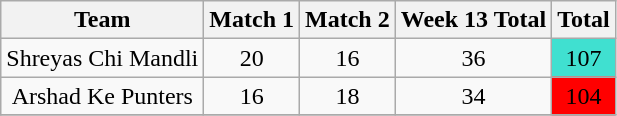<table class="wikitable">
<tr align="center">
<th>Team</th>
<th>Match 1</th>
<th>Match 2</th>
<th>Week 13 Total</th>
<th>Total</th>
</tr>
<tr align="center">
<td>Shreyas Chi Mandli</td>
<td>20</td>
<td>16</td>
<td>36</td>
<td style="background: #40E0D0">107</td>
</tr>
<tr align="center">
<td>Arshad Ke Punters</td>
<td>16</td>
<td>18</td>
<td>34</td>
<td style="background: #ff0000">104</td>
</tr>
<tr align="center">
</tr>
</table>
